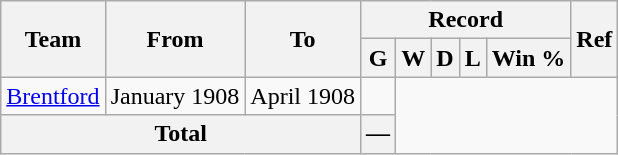<table class="wikitable" style="text-align: center">
<tr>
<th rowspan="2">Team</th>
<th rowspan="2">From</th>
<th rowspan="2">To</th>
<th colspan="5">Record</th>
<th rowspan="2">Ref</th>
</tr>
<tr>
<th>G</th>
<th>W</th>
<th>D</th>
<th>L</th>
<th>Win %</th>
</tr>
<tr>
<td align="left"><a href='#'>Brentford</a></td>
<td>January 1908</td>
<td>April 1908<br></td>
<td></td>
</tr>
<tr>
<th colspan="3">Total<br></th>
<th>—</th>
</tr>
</table>
